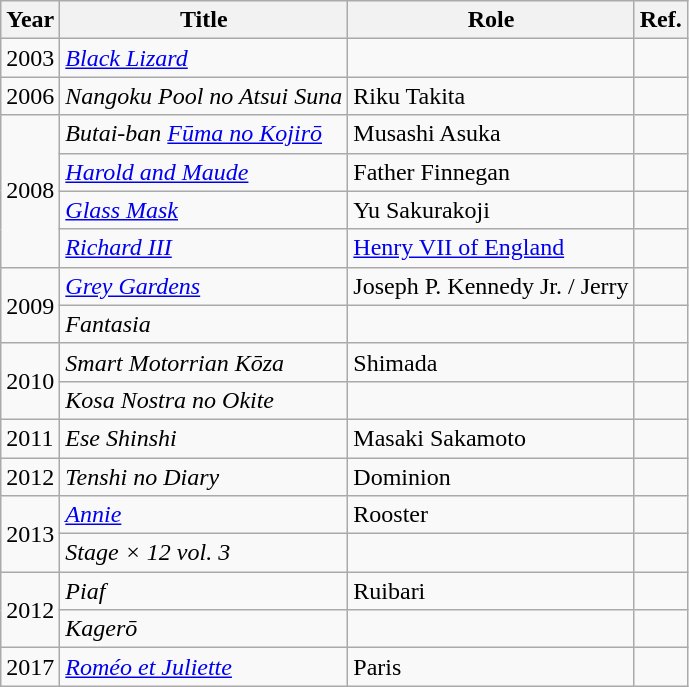<table class="wikitable">
<tr>
<th>Year</th>
<th>Title</th>
<th>Role</th>
<th>Ref.</th>
</tr>
<tr>
<td>2003</td>
<td><em><a href='#'>Black Lizard</a></em></td>
<td></td>
<td></td>
</tr>
<tr>
<td>2006</td>
<td><em>Nangoku Pool no Atsui Suna</em></td>
<td>Riku Takita</td>
<td></td>
</tr>
<tr>
<td rowspan="4">2008</td>
<td><em>Butai-ban <a href='#'>Fūma no Kojirō</a></em></td>
<td>Musashi Asuka</td>
<td></td>
</tr>
<tr>
<td><em><a href='#'>Harold and Maude</a></em></td>
<td>Father Finnegan</td>
<td></td>
</tr>
<tr>
<td><em><a href='#'>Glass Mask</a></em></td>
<td>Yu Sakurakoji</td>
<td></td>
</tr>
<tr>
<td><em><a href='#'>Richard III</a></em></td>
<td><a href='#'>Henry VII of England</a></td>
<td></td>
</tr>
<tr>
<td rowspan="2">2009</td>
<td><em><a href='#'>Grey Gardens</a></em></td>
<td>Joseph P. Kennedy Jr. / Jerry</td>
<td></td>
</tr>
<tr>
<td><em>Fantasia</em></td>
<td></td>
<td></td>
</tr>
<tr>
<td rowspan="2">2010</td>
<td><em>Smart Motorrian Kōza</em></td>
<td>Shimada</td>
<td></td>
</tr>
<tr>
<td><em>Kosa Nostra no Okite</em></td>
<td></td>
<td></td>
</tr>
<tr>
<td>2011</td>
<td><em>Ese Shinshi</em></td>
<td>Masaki Sakamoto</td>
<td></td>
</tr>
<tr>
<td>2012</td>
<td><em>Tenshi no Diary</em></td>
<td>Dominion</td>
<td></td>
</tr>
<tr>
<td rowspan="2">2013</td>
<td><em><a href='#'>Annie</a></em></td>
<td>Rooster</td>
<td></td>
</tr>
<tr>
<td><em>Stage × 12 vol. 3</em></td>
<td></td>
<td></td>
</tr>
<tr>
<td rowspan="2">2012</td>
<td><em>Piaf</em></td>
<td>Ruibari</td>
<td></td>
</tr>
<tr>
<td><em>Kagerō</em></td>
<td></td>
<td></td>
</tr>
<tr>
<td>2017</td>
<td><em><a href='#'>Roméo et Juliette</a></em></td>
<td>Paris</td>
<td></td>
</tr>
</table>
